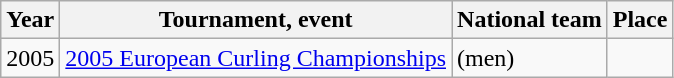<table class="wikitable">
<tr>
<th scope="col">Year</th>
<th scope="col">Tournament, event</th>
<th scope="col">National team</th>
<th scope="col">Place</th>
</tr>
<tr>
<td>2005</td>
<td><a href='#'>2005 European Curling Championships</a></td>
<td> (men)</td>
<td></td>
</tr>
</table>
